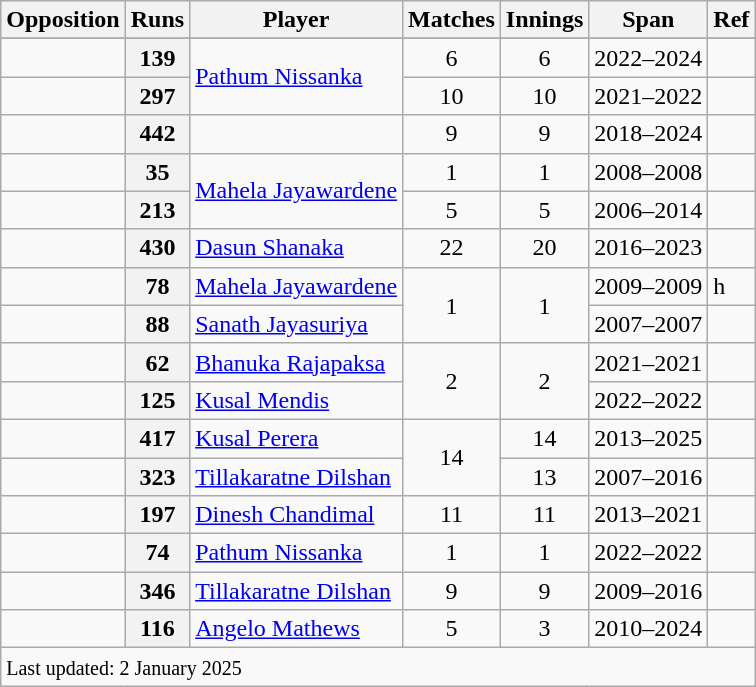<table class="wikitable plainrowheaders sortable">
<tr>
<th scope="col">Opposition</th>
<th scope="col">Runs</th>
<th scope="col">Player</th>
<th scope="col">Matches</th>
<th scope="col">Innings</th>
<th scope="col">Span</th>
<th scope="col">Ref</th>
</tr>
<tr>
</tr>
<tr>
<td></td>
<th scope=row style=text-align:center;>139</th>
<td rowspan=2><a href='#'>Pathum Nissanka</a></td>
<td align="center">6</td>
<td align="center">6</td>
<td>2022–2024</td>
<td></td>
</tr>
<tr>
<td></td>
<th scope=row style=text-align:center;>297</th>
<td align="center">10</td>
<td align="center">10</td>
<td>2021–2022</td>
<td></td>
</tr>
<tr>
<td></td>
<th scope=row style=text-align:center;>442</th>
<td></td>
<td align="center">9</td>
<td align="center">9</td>
<td>2018–2024</td>
<td></td>
</tr>
<tr>
<td></td>
<th scope=row style=text-align:center;>35</th>
<td rowspan=2><a href='#'>Mahela Jayawardene</a></td>
<td align="center">1</td>
<td align="center">1</td>
<td>2008–2008</td>
<td></td>
</tr>
<tr>
<td></td>
<th scope="row" style="text-align:center;">213</th>
<td align="center">5</td>
<td align="center">5</td>
<td>2006–2014</td>
<td></td>
</tr>
<tr>
<td></td>
<th scope=row style=text-align:center;>430</th>
<td><a href='#'>Dasun Shanaka</a></td>
<td align="center">22</td>
<td align=center>20</td>
<td>2016–2023</td>
<td></td>
</tr>
<tr>
<td></td>
<th scope=row style=text-align:center;>78</th>
<td><a href='#'>Mahela Jayawardene</a></td>
<td align="center" rowspan=2>1</td>
<td align=center rowspan=2>1</td>
<td>2009–2009</td>
<td>h</td>
</tr>
<tr>
<td></td>
<th scope=row style=text-align:center;>88</th>
<td><a href='#'>Sanath Jayasuriya</a></td>
<td>2007–2007</td>
<td></td>
</tr>
<tr>
<td></td>
<th scope=row style=text-align:center;>62</th>
<td><a href='#'>Bhanuka Rajapaksa</a></td>
<td align="center" rowspan=2>2</td>
<td align=center rowspan=2>2</td>
<td>2021–2021</td>
<td></td>
</tr>
<tr>
<td></td>
<th scope=row style=text-align:center;>125</th>
<td><a href='#'>Kusal Mendis</a></td>
<td>2022–2022</td>
<td></td>
</tr>
<tr>
<td></td>
<th scope="row" style="text-align:center;">417</th>
<td><a href='#'>Kusal Perera</a> </td>
<td align="center" rowspan=2>14</td>
<td align="center">14</td>
<td>2013–2025</td>
<td></td>
</tr>
<tr>
<td></td>
<th scope=row style=text-align:center;>323</th>
<td><a href='#'>Tillakaratne Dilshan</a></td>
<td align=center>13</td>
<td>2007–2016</td>
<td></td>
</tr>
<tr>
<td></td>
<th scope=row style=text-align:center;>197</th>
<td><a href='#'>Dinesh Chandimal</a></td>
<td align="center">11</td>
<td align="center">11</td>
<td>2013–2021</td>
<td></td>
</tr>
<tr>
<td></td>
<th scope=row style=text-align:center;>74</th>
<td><a href='#'>Pathum Nissanka</a></td>
<td align="center">1</td>
<td align="center">1</td>
<td>2022–2022</td>
<td></td>
</tr>
<tr>
<td></td>
<th scope="row" style="text-align:center;">346</th>
<td><a href='#'>Tillakaratne Dilshan</a></td>
<td align="center">9</td>
<td align=center>9</td>
<td>2009–2016</td>
<td></td>
</tr>
<tr>
<td></td>
<th scope="row" style="text-align:center;">116</th>
<td><a href='#'>Angelo Mathews</a> </td>
<td align="center">5</td>
<td align="center">3</td>
<td>2010–2024</td>
<td></td>
</tr>
<tr>
<td colspan=7><small>Last updated: 2 January 2025</small></td>
</tr>
</table>
